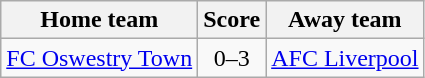<table class="wikitable" style="text-align: center">
<tr>
<th>Home team</th>
<th>Score</th>
<th>Away team</th>
</tr>
<tr>
<td><a href='#'>FC Oswestry Town</a></td>
<td>0–3</td>
<td><a href='#'>AFC Liverpool</a></td>
</tr>
</table>
